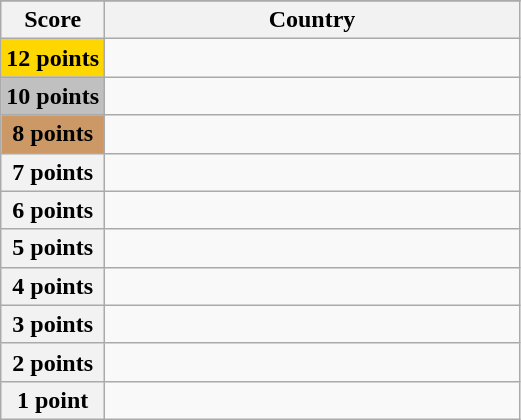<table class="wikitable">
<tr>
</tr>
<tr>
<th scope="col" width="20%">Score</th>
<th scope="col">Country</th>
</tr>
<tr>
<th scope="row" style="background:gold">12 points</th>
<td></td>
</tr>
<tr>
<th scope="row" style="background:silver">10 points</th>
<td></td>
</tr>
<tr>
<th scope="row" style="background:#CC9966">8 points</th>
<td></td>
</tr>
<tr>
<th scope="row">7 points</th>
<td></td>
</tr>
<tr>
<th scope="row">6 points</th>
<td></td>
</tr>
<tr>
<th scope="row">5 points</th>
<td></td>
</tr>
<tr>
<th scope="row">4 points</th>
<td></td>
</tr>
<tr>
<th scope="row">3 points</th>
<td></td>
</tr>
<tr>
<th scope="row">2 points</th>
<td></td>
</tr>
<tr>
<th scope="row">1 point</th>
<td></td>
</tr>
</table>
